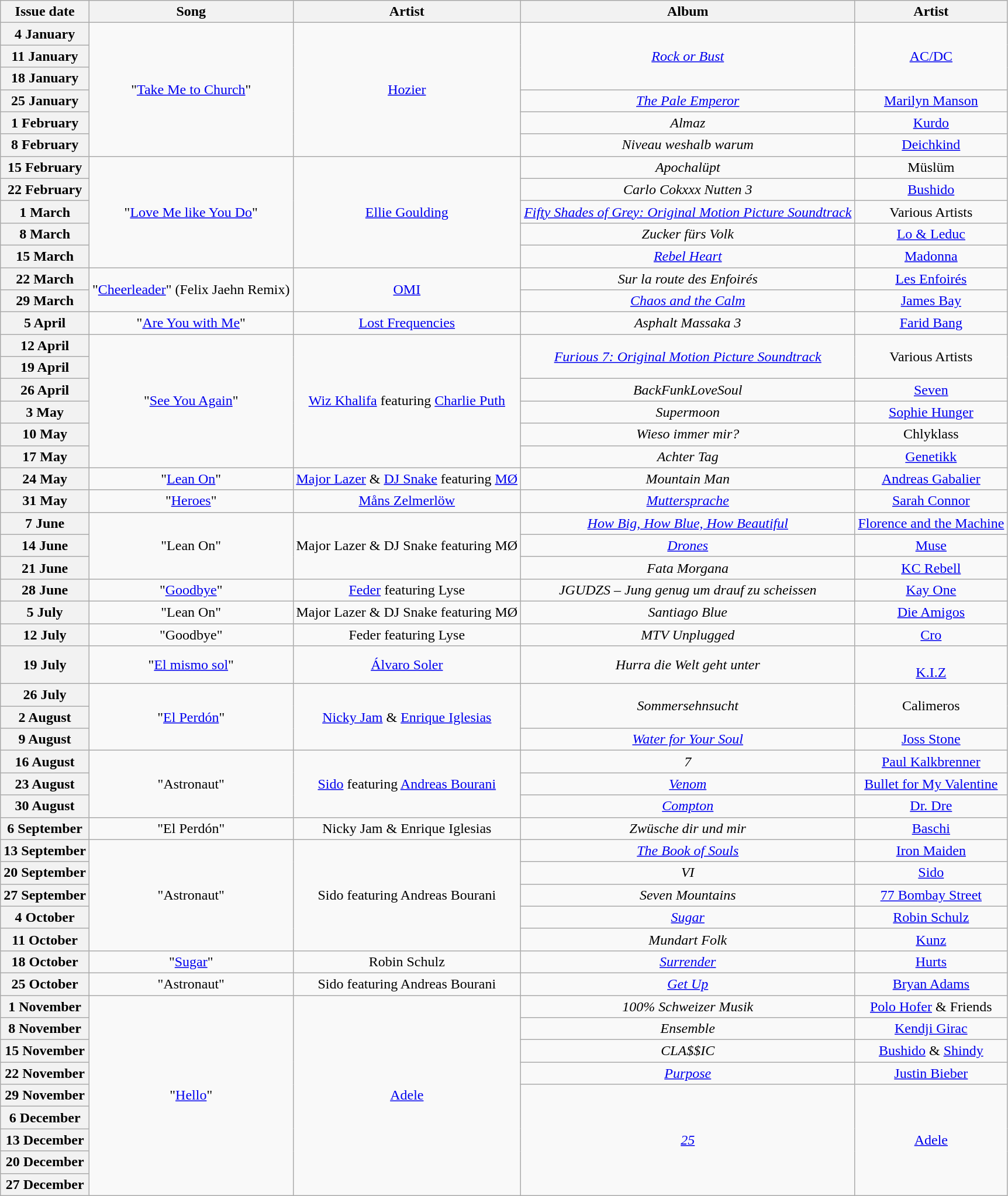<table class="wikitable plainrowheaders" style="text-align:center">
<tr>
<th scope="col">Issue date</th>
<th scope="col">Song</th>
<th scope="col">Artist</th>
<th scope="col">Album</th>
<th scope="col">Artist</th>
</tr>
<tr>
<th scope="row">4 January</th>
<td rowspan=6>"<a href='#'>Take Me to Church</a>"</td>
<td rowspan=6><a href='#'>Hozier</a></td>
<td rowspan="3"><em><a href='#'>Rock or Bust</a></em></td>
<td rowspan=3><a href='#'>AC/DC</a></td>
</tr>
<tr>
<th scope="row">11 January</th>
</tr>
<tr>
<th scope="row">18 January</th>
</tr>
<tr>
<th scope="row">25 January</th>
<td rowspan=1><em><a href='#'>The Pale Emperor</a></em></td>
<td rowspan=1><a href='#'>Marilyn Manson</a></td>
</tr>
<tr>
<th scope="row">1 February</th>
<td rowspan=1><em>Almaz</em></td>
<td rowspan=1><a href='#'>Kurdo</a></td>
</tr>
<tr>
<th scope="row">8 February</th>
<td rowspan=1><em>Niveau weshalb warum</em></td>
<td rowspan=1><a href='#'>Deichkind</a></td>
</tr>
<tr>
<th scope="row">15 February</th>
<td rowspan=5>"<a href='#'>Love Me like You Do</a>"</td>
<td rowspan=5><a href='#'>Ellie Goulding</a></td>
<td rowspan=1><em>Apochalüpt</em></td>
<td rowspan=1>Müslüm</td>
</tr>
<tr>
<th scope="row">22 February</th>
<td rowspan=1><em>Carlo Cokxxx Nutten 3</em></td>
<td rowspan=1><a href='#'>Bushido</a></td>
</tr>
<tr>
<th scope="row">1 March</th>
<td rowspan=1><em><a href='#'>Fifty Shades of Grey: Original Motion Picture Soundtrack</a></em></td>
<td rowspan=1>Various Artists</td>
</tr>
<tr>
<th scope="row">8 March</th>
<td rowspan=1><em>Zucker fürs Volk</em></td>
<td rowspan=1><a href='#'>Lo & Leduc</a></td>
</tr>
<tr>
<th scope="row">15 March</th>
<td rowspan=1><em><a href='#'>Rebel Heart</a></em></td>
<td><a href='#'>Madonna</a></td>
</tr>
<tr>
<th scope="row">22 March</th>
<td rowspan=2>"<a href='#'>Cheerleader</a>" (Felix Jaehn Remix)</td>
<td rowspan=2><a href='#'>OMI</a></td>
<td rowspan=1><em>Sur la route des Enfoirés</em></td>
<td rowspan=1><a href='#'>Les Enfoirés</a></td>
</tr>
<tr>
<th scope="row">29 March</th>
<td rowspan=1><em><a href='#'>Chaos and the Calm</a></em></td>
<td rowspan=1><a href='#'>James Bay</a></td>
</tr>
<tr>
<th scope="row">5 April</th>
<td rowspan=1>"<a href='#'>Are You with Me</a>"</td>
<td rowspan=1><a href='#'>Lost Frequencies</a></td>
<td rowspan=1><em>Asphalt Massaka 3</em></td>
<td rowspan=1><a href='#'>Farid Bang</a></td>
</tr>
<tr>
<th scope="row">12 April</th>
<td rowspan=6>"<a href='#'>See You Again</a>"</td>
<td rowspan=6><a href='#'>Wiz Khalifa</a> featuring <a href='#'>Charlie Puth</a></td>
<td rowspan=2><em><a href='#'>Furious 7: Original Motion Picture Soundtrack</a></em></td>
<td rowspan=2>Various Artists</td>
</tr>
<tr>
<th scope="row">19 April</th>
</tr>
<tr>
<th scope="row">26 April</th>
<td rowspan=1><em>BackFunkLoveSoul</em></td>
<td rowspan=1><a href='#'>Seven</a></td>
</tr>
<tr>
<th scope="row">3 May</th>
<td rowspan=1><em>Supermoon</em></td>
<td rowspan=1><a href='#'>Sophie Hunger</a></td>
</tr>
<tr>
<th scope="row">10 May</th>
<td rowspan=1><em>Wieso immer mir?</em></td>
<td rowspan=1>Chlyklass</td>
</tr>
<tr>
<th scope="row">17 May</th>
<td rowspan=1><em>Achter Tag</em></td>
<td rowspan=1><a href='#'>Genetikk</a></td>
</tr>
<tr>
<th scope="row">24 May</th>
<td rowspan=1>"<a href='#'>Lean On</a>"</td>
<td rowspan=1><a href='#'>Major Lazer</a> & <a href='#'>DJ Snake</a> featuring <a href='#'>MØ</a></td>
<td rowspan=1><em>Mountain Man</em></td>
<td rowspan=1><a href='#'>Andreas Gabalier</a></td>
</tr>
<tr>
<th scope="row">31 May</th>
<td rowspan=1>"<a href='#'>Heroes</a>"</td>
<td rowspan=1><a href='#'>Måns Zelmerlöw</a></td>
<td rowspan=1><em><a href='#'>Muttersprache</a></em></td>
<td rowspan=1><a href='#'>Sarah Connor</a></td>
</tr>
<tr>
<th scope="row">7 June</th>
<td rowspan=3>"Lean On"</td>
<td rowspan=3>Major Lazer & DJ Snake featuring MØ</td>
<td rowspan=1><em><a href='#'>How Big, How Blue, How Beautiful</a></em></td>
<td rowspan=1><a href='#'>Florence and the Machine</a></td>
</tr>
<tr>
<th scope="row">14 June</th>
<td rowspan=1><em><a href='#'>Drones</a></em></td>
<td rowspan=1><a href='#'>Muse</a></td>
</tr>
<tr>
<th scope="row">21 June</th>
<td rowspan=1><em>Fata Morgana</em></td>
<td rowspan=1><a href='#'>KC Rebell</a></td>
</tr>
<tr>
<th scope="row">28 June</th>
<td rowspan=1>"<a href='#'>Goodbye</a>"</td>
<td rowspan=1><a href='#'>Feder</a> featuring Lyse</td>
<td rowspan=1><em>JGUDZS – Jung genug um drauf zu scheissen</em></td>
<td rowspan=1><a href='#'>Kay One</a></td>
</tr>
<tr>
<th scope="row">5 July</th>
<td rowspan=1>"Lean On"</td>
<td rowspan=1>Major Lazer & DJ Snake featuring MØ</td>
<td rowspan=1><em>Santiago Blue</em></td>
<td rowspan=1><a href='#'>Die Amigos</a></td>
</tr>
<tr>
<th scope="row">12 July</th>
<td rowspan=1>"Goodbye"</td>
<td rowspan=1>Feder featuring Lyse</td>
<td rowspan=1><em>MTV Unplugged</em></td>
<td rowspan=1><a href='#'>Cro</a></td>
</tr>
<tr>
<th scope="row">19 July</th>
<td>"<a href='#'>El mismo sol</a>"</td>
<td><a href='#'>Álvaro Soler</a></td>
<td><em>Hurra die Welt geht unter</em></td>
<td><br><a href='#'>K.I.Z</a></td>
</tr>
<tr>
<th scope="row">26 July</th>
<td rowspan=3>"<a href='#'>El Perdón</a>"</td>
<td rowspan=3><a href='#'>Nicky Jam</a> & <a href='#'>Enrique Iglesias</a></td>
<td rowspan=2><em>Sommersehnsucht</em></td>
<td rowspan=2>Calimeros</td>
</tr>
<tr>
<th scope="row">2 August</th>
</tr>
<tr>
<th scope="row">9 August</th>
<td rowspan=1><em><a href='#'>Water for Your Soul</a></em></td>
<td rowspan=1><a href='#'>Joss Stone</a></td>
</tr>
<tr>
<th scope="row">16 August</th>
<td rowspan=3>"Astronaut"</td>
<td rowspan=3><a href='#'>Sido</a> featuring <a href='#'>Andreas Bourani</a></td>
<td rowspan=1><em>7</em></td>
<td rowspan=1><a href='#'>Paul Kalkbrenner</a></td>
</tr>
<tr>
<th scope="row">23 August</th>
<td><em><a href='#'>Venom</a></em></td>
<td><a href='#'>Bullet for My Valentine</a></td>
</tr>
<tr>
<th scope="row">30 August</th>
<td><em><a href='#'>Compton</a></em></td>
<td><a href='#'>Dr. Dre</a></td>
</tr>
<tr>
<th scope="row">6 September</th>
<td rowspan=1>"El Perdón"</td>
<td rowspan=1>Nicky Jam & Enrique Iglesias</td>
<td><em>Zwüsche dir und mir</em></td>
<td><a href='#'>Baschi</a></td>
</tr>
<tr>
<th scope="row">13 September</th>
<td rowspan=5>"Astronaut"</td>
<td rowspan=5>Sido featuring Andreas Bourani</td>
<td><em><a href='#'>The Book of Souls</a></em></td>
<td><a href='#'>Iron Maiden</a></td>
</tr>
<tr>
<th scope="row">20 September</th>
<td><em>VI</em></td>
<td><a href='#'>Sido</a></td>
</tr>
<tr>
<th scope="row">27 September</th>
<td><em>Seven Mountains</em></td>
<td><a href='#'>77 Bombay Street</a></td>
</tr>
<tr>
<th scope="row">4 October</th>
<td><em><a href='#'>Sugar</a></em></td>
<td><a href='#'>Robin Schulz</a></td>
</tr>
<tr>
<th scope="row">11 October</th>
<td><em>Mundart Folk</em></td>
<td><a href='#'>Kunz</a></td>
</tr>
<tr>
<th scope="row">18 October</th>
<td>"<a href='#'>Sugar</a>"</td>
<td>Robin Schulz</td>
<td><em><a href='#'>Surrender</a></em></td>
<td><a href='#'>Hurts</a></td>
</tr>
<tr>
<th scope="row">25 October</th>
<td rowspan=1>"Astronaut"</td>
<td rowspan=1>Sido featuring Andreas Bourani</td>
<td><em><a href='#'>Get Up</a></em></td>
<td><a href='#'>Bryan Adams</a></td>
</tr>
<tr>
<th scope="row">1 November</th>
<td rowspan="9">"<a href='#'>Hello</a>"</td>
<td rowspan="9"><a href='#'>Adele</a></td>
<td><em>100% Schweizer Musik</em></td>
<td><a href='#'>Polo Hofer</a> & Friends</td>
</tr>
<tr>
<th scope="row">8 November</th>
<td><em>Ensemble</em></td>
<td><a href='#'>Kendji Girac</a></td>
</tr>
<tr>
<th scope="row">15 November</th>
<td><em>CLA$$IC</em></td>
<td><a href='#'>Bushido</a> & <a href='#'>Shindy</a></td>
</tr>
<tr>
<th scope="row">22 November</th>
<td><em><a href='#'>Purpose</a></em></td>
<td><a href='#'>Justin Bieber</a></td>
</tr>
<tr>
<th scope="row">29 November</th>
<td rowspan="5"><em><a href='#'>25</a></em></td>
<td rowspan="5"><a href='#'>Adele</a></td>
</tr>
<tr>
<th scope="row">6 December</th>
</tr>
<tr>
<th scope="row">13 December</th>
</tr>
<tr>
<th scope="row">20 December</th>
</tr>
<tr>
<th scope="row">27 December</th>
</tr>
</table>
